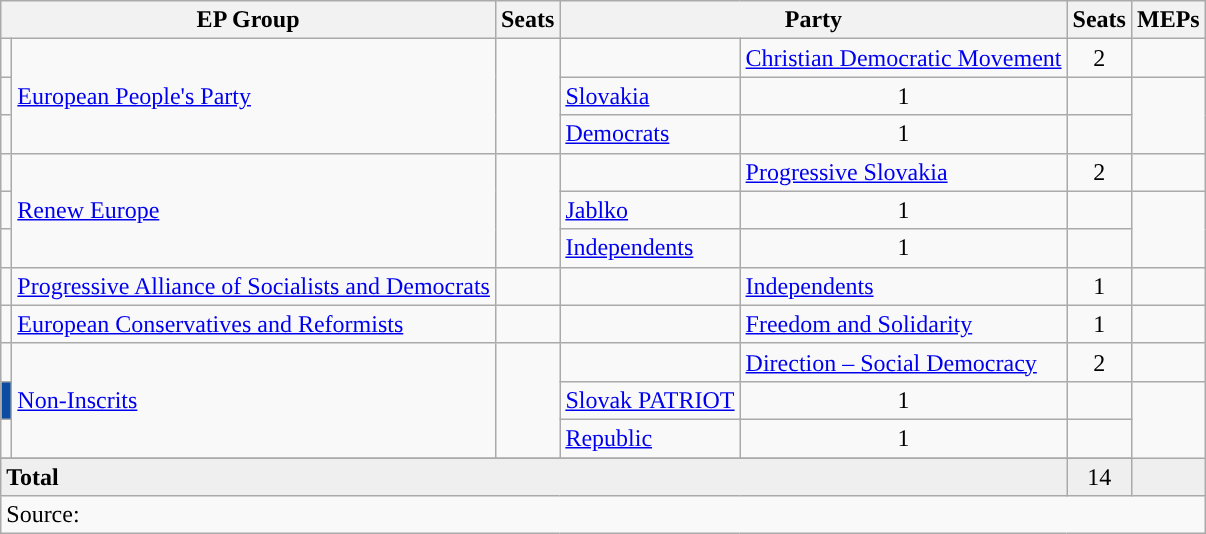<table class="wikitable">
<tr>
<th colspan=2>EP Group</th>
<th>Seats</th>
<th colspan=2>Party</th>
<th>Seats</th>
<th>MEPs</th>
</tr>
<tr>
<td></td>
<td rowspan="3"><a href='#'>European People's Party</a></td>
<td rowspan="3"></td>
<td style="background:"></td>
<td><a href='#'>Christian Democratic Movement</a></td>
<td align=center>2</td>
<td></td>
</tr>
<tr>
<td style="background:"></td>
<td><a href='#'>Slovakia</a></td>
<td align=center>1</td>
<td></td>
</tr>
<tr>
<td style="background:"></td>
<td><a href='#'>Democrats</a></td>
<td align=center>1</td>
<td></td>
</tr>
<tr>
<td></td>
<td rowspan="3"><a href='#'>Renew Europe</a></td>
<td rowspan="3"></td>
<td style="background:"></td>
<td><a href='#'>Progressive Slovakia</a></td>
<td align=center>2</td>
<td></td>
</tr>
<tr>
<td style="background:"></td>
<td><a href='#'>Jablko</a></td>
<td align=center>1</td>
<td></td>
</tr>
<tr>
<td style="background:"></td>
<td><a href='#'>Independents</a></td>
<td align=center>1</td>
<td></td>
</tr>
<tr>
<td></td>
<td><a href='#'>Progressive Alliance of Socialists and Democrats</a></td>
<td></td>
<td style="background:"></td>
<td><a href='#'>Independents</a></td>
<td align=center>1</td>
<td></td>
</tr>
<tr>
<td></td>
<td><a href='#'>European Conservatives and Reformists</a></td>
<td></td>
<td style="background:"></td>
<td><a href='#'>Freedom and Solidarity</a></td>
<td align=center>1</td>
<td></td>
</tr>
<tr>
<td></td>
<td rowspan="3"><a href='#'>Non-Inscrits</a></td>
<td rowspan="3"></td>
<td style="background:"></td>
<td><a href='#'>Direction – Social Democracy</a></td>
<td align=center>2</td>
<td></td>
</tr>
<tr>
<td style="background:#0C4DA2;"></td>
<td><a href='#'>Slovak PATRIOT</a></td>
<td align=center>1</td>
<td></td>
</tr>
<tr>
<td style="background:"></td>
<td><a href='#'>Republic</a></td>
<td align=center>1</td>
<td></td>
</tr>
<tr>
</tr>
<tr bgcolor="EFEFEF">
<td colspan=5 align=left><strong>Total</strong></td>
<td align=center>14</td>
<td></td>
</tr>
<tr>
<td colspan="7">Source: </td>
</tr>
</table>
